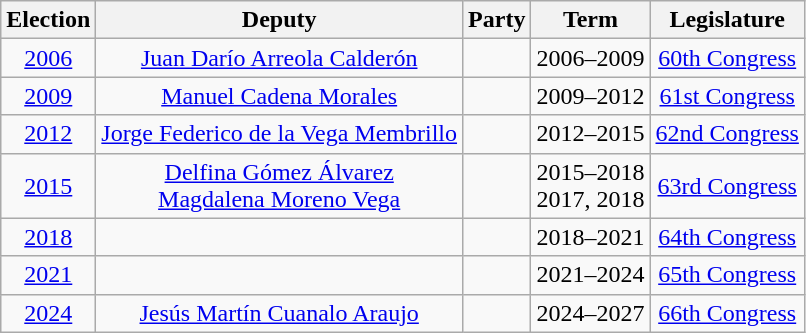<table class="wikitable sortable" style="text-align: center">
<tr>
<th>Election</th>
<th class="unsortable">Deputy</th>
<th class="unsortable">Party</th>
<th class="unsortable">Term</th>
<th class="unsortable">Legislature</th>
</tr>
<tr>
<td><a href='#'>2006</a></td>
<td><a href='#'>Juan Darío Arreola Calderón</a></td>
<td></td>
<td>2006–2009</td>
<td><a href='#'>60th Congress</a></td>
</tr>
<tr>
<td><a href='#'>2009</a></td>
<td><a href='#'>Manuel Cadena Morales</a></td>
<td></td>
<td>2009–2012</td>
<td><a href='#'>61st Congress</a></td>
</tr>
<tr>
<td><a href='#'>2012</a></td>
<td><a href='#'>Jorge Federico de la Vega Membrillo</a></td>
<td></td>
<td>2012–2015</td>
<td><a href='#'>62nd Congress</a></td>
</tr>
<tr>
<td><a href='#'>2015</a></td>
<td><a href='#'>Delfina Gómez Álvarez</a><br><a href='#'>Magdalena Moreno Vega</a></td>
<td></td>
<td>2015–2018<br>2017, 2018</td>
<td><a href='#'>63rd Congress</a></td>
</tr>
<tr>
<td><a href='#'>2018</a></td>
<td></td>
<td></td>
<td>2018–2021</td>
<td><a href='#'>64th Congress</a></td>
</tr>
<tr>
<td><a href='#'>2021</a></td>
<td></td>
<td></td>
<td>2021–2024</td>
<td><a href='#'>65th Congress</a></td>
</tr>
<tr>
<td><a href='#'>2024</a></td>
<td><a href='#'>Jesús Martín Cuanalo Araujo</a></td>
<td></td>
<td>2024–2027</td>
<td><a href='#'>66th Congress</a></td>
</tr>
</table>
